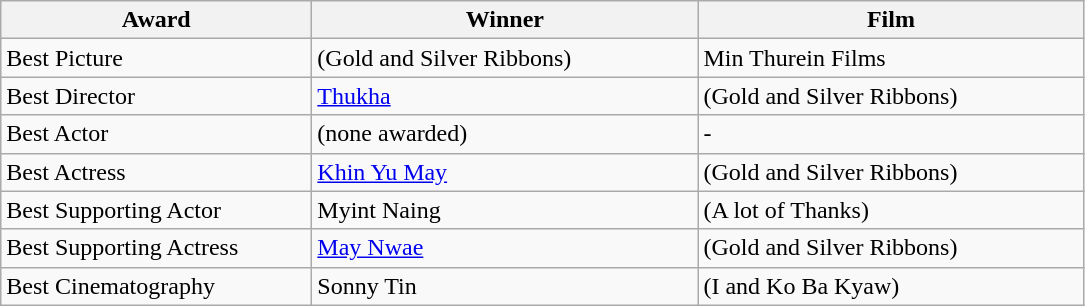<table class="wikitable">
<tr>
<th width="200"><strong>Award</strong></th>
<th width="250"><strong>Winner</strong></th>
<th width="250"><strong>Film</strong></th>
</tr>
<tr>
<td>Best Picture</td>
<td> (Gold and Silver Ribbons)</td>
<td>Min Thurein Films</td>
</tr>
<tr>
<td>Best Director</td>
<td><a href='#'>Thukha</a></td>
<td> (Gold and Silver Ribbons)</td>
</tr>
<tr>
<td>Best Actor</td>
<td>(none awarded)</td>
<td>-</td>
</tr>
<tr>
<td>Best Actress</td>
<td><a href='#'>Khin Yu May</a></td>
<td> (Gold and Silver Ribbons)</td>
</tr>
<tr>
<td>Best Supporting Actor</td>
<td>Myint Naing</td>
<td> (A lot of Thanks)</td>
</tr>
<tr>
<td>Best Supporting Actress</td>
<td><a href='#'>May Nwae</a></td>
<td> (Gold and Silver Ribbons)</td>
</tr>
<tr>
<td>Best Cinematography</td>
<td>Sonny Tin</td>
<td> (I and Ko Ba Kyaw)</td>
</tr>
</table>
